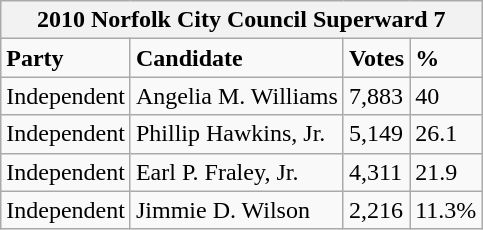<table class="wikitable">
<tr>
<th colspan="4">2010 Norfolk City Council Superward 7</th>
</tr>
<tr>
<td><strong>Party</strong></td>
<td><strong>Candidate</strong></td>
<td><strong>Votes</strong></td>
<td><strong>%</strong></td>
</tr>
<tr>
<td>Independent</td>
<td>Angelia M. Williams</td>
<td>7,883</td>
<td>40</td>
</tr>
<tr>
<td>Independent</td>
<td>Phillip Hawkins, Jr.</td>
<td>5,149</td>
<td>26.1</td>
</tr>
<tr>
<td>Independent</td>
<td>Earl P. Fraley, Jr.</td>
<td>4,311</td>
<td>21.9</td>
</tr>
<tr>
<td>Independent</td>
<td>Jimmie D. Wilson</td>
<td>2,216</td>
<td>11.3%</td>
</tr>
</table>
